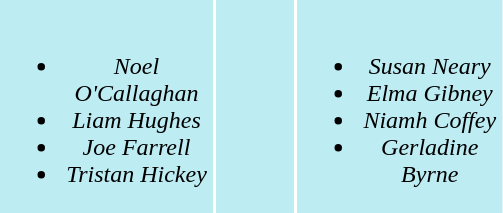<table>
<tr align=center bgcolor="#bdecf3">
<td width="140" valign="top"><br><ul><li><em>Noel O'Callaghan</em></li><li><em>Liam Hughes</em></li><li><em>Joe Farrell</em></li><li><em>Tristan Hickey</em></li></ul></td>
<td width="50"><em> </em></td>
<td width="135" valign="top"><br><ul><li><em>Susan Neary</em></li><li><em>Elma Gibney</em></li><li><em>Niamh Coffey</em></li><li><em>Gerladine Byrne</em></li></ul></td>
</tr>
</table>
